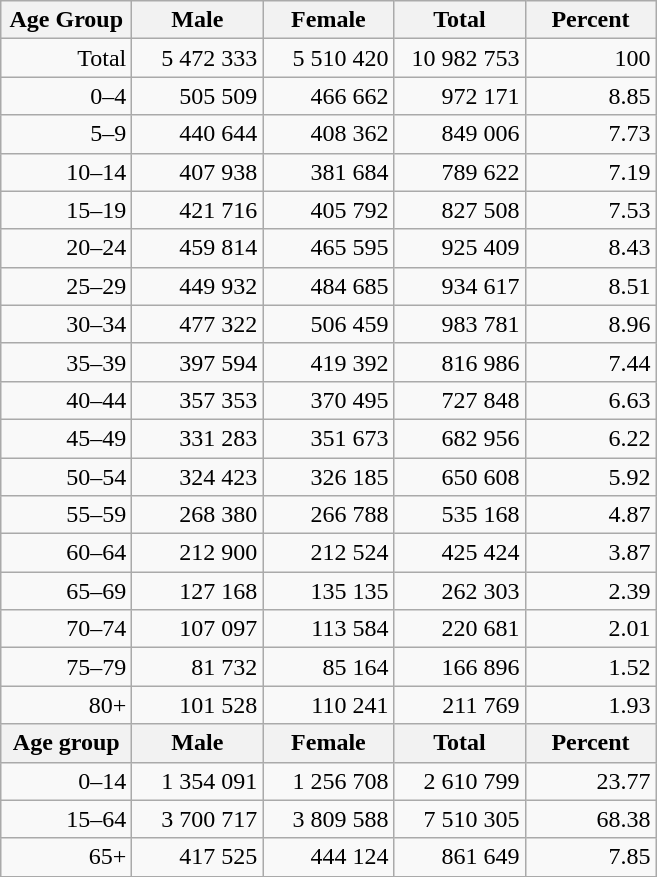<table class="wikitable">
<tr>
<th width="80pt">Age Group</th>
<th width="80pt">Male</th>
<th width="80pt">Female</th>
<th width="80pt">Total</th>
<th width="80pt">Percent</th>
</tr>
<tr>
<td align="right">Total</td>
<td align="right">5 472 333</td>
<td align="right">5 510 420</td>
<td align="right">10 982 753</td>
<td align="right">100</td>
</tr>
<tr>
<td align="right">0–4</td>
<td align="right">505 509</td>
<td align="right">466 662</td>
<td align="right">972 171</td>
<td align="right">8.85</td>
</tr>
<tr>
<td align="right">5–9</td>
<td align="right">440 644</td>
<td align="right">408 362</td>
<td align="right">849 006</td>
<td align="right">7.73</td>
</tr>
<tr>
<td align="right">10–14</td>
<td align="right">407 938</td>
<td align="right">381 684</td>
<td align="right">789 622</td>
<td align="right">7.19</td>
</tr>
<tr>
<td align="right">15–19</td>
<td align="right">421 716</td>
<td align="right">405 792</td>
<td align="right">827 508</td>
<td align="right">7.53</td>
</tr>
<tr>
<td align="right">20–24</td>
<td align="right">459 814</td>
<td align="right">465 595</td>
<td align="right">925 409</td>
<td align="right">8.43</td>
</tr>
<tr>
<td align="right">25–29</td>
<td align="right">449 932</td>
<td align="right">484 685</td>
<td align="right">934 617</td>
<td align="right">8.51</td>
</tr>
<tr>
<td align="right">30–34</td>
<td align="right">477 322</td>
<td align="right">506 459</td>
<td align="right">983 781</td>
<td align="right">8.96</td>
</tr>
<tr>
<td align="right">35–39</td>
<td align="right">397 594</td>
<td align="right">419 392</td>
<td align="right">816 986</td>
<td align="right">7.44</td>
</tr>
<tr>
<td align="right">40–44</td>
<td align="right">357 353</td>
<td align="right">370 495</td>
<td align="right">727 848</td>
<td align="right">6.63</td>
</tr>
<tr>
<td align="right">45–49</td>
<td align="right">331 283</td>
<td align="right">351 673</td>
<td align="right">682 956</td>
<td align="right">6.22</td>
</tr>
<tr>
<td align="right">50–54</td>
<td align="right">324 423</td>
<td align="right">326 185</td>
<td align="right">650 608</td>
<td align="right">5.92</td>
</tr>
<tr>
<td align="right">55–59</td>
<td align="right">268 380</td>
<td align="right">266 788</td>
<td align="right">535 168</td>
<td align="right">4.87</td>
</tr>
<tr>
<td align="right">60–64</td>
<td align="right">212 900</td>
<td align="right">212 524</td>
<td align="right">425 424</td>
<td align="right">3.87</td>
</tr>
<tr>
<td align="right">65–69</td>
<td align="right">127 168</td>
<td align="right">135 135</td>
<td align="right">262 303</td>
<td align="right">2.39</td>
</tr>
<tr>
<td align="right">70–74</td>
<td align="right">107 097</td>
<td align="right">113 584</td>
<td align="right">220 681</td>
<td align="right">2.01</td>
</tr>
<tr>
<td align="right">75–79</td>
<td align="right">81 732</td>
<td align="right">85 164</td>
<td align="right">166 896</td>
<td align="right">1.52</td>
</tr>
<tr>
<td align="right">80+</td>
<td align="right">101 528</td>
<td align="right">110 241</td>
<td align="right">211 769</td>
<td align="right">1.93</td>
</tr>
<tr>
<th width="80">Age group</th>
<th width="80">Male</th>
<th width="80">Female</th>
<th width="80">Total</th>
<th width="80">Percent</th>
</tr>
<tr>
<td align="right">0–14</td>
<td align="right">1 354 091</td>
<td align="right">1 256 708</td>
<td align="right">2 610 799</td>
<td align="right">23.77</td>
</tr>
<tr>
<td align="right">15–64</td>
<td align="right">3 700 717</td>
<td align="right">3 809 588</td>
<td align="right">7 510 305</td>
<td align="right">68.38</td>
</tr>
<tr>
<td align="right">65+</td>
<td align="right">417 525</td>
<td align="right">444 124</td>
<td align="right">861 649</td>
<td align="right">7.85</td>
</tr>
<tr>
</tr>
</table>
